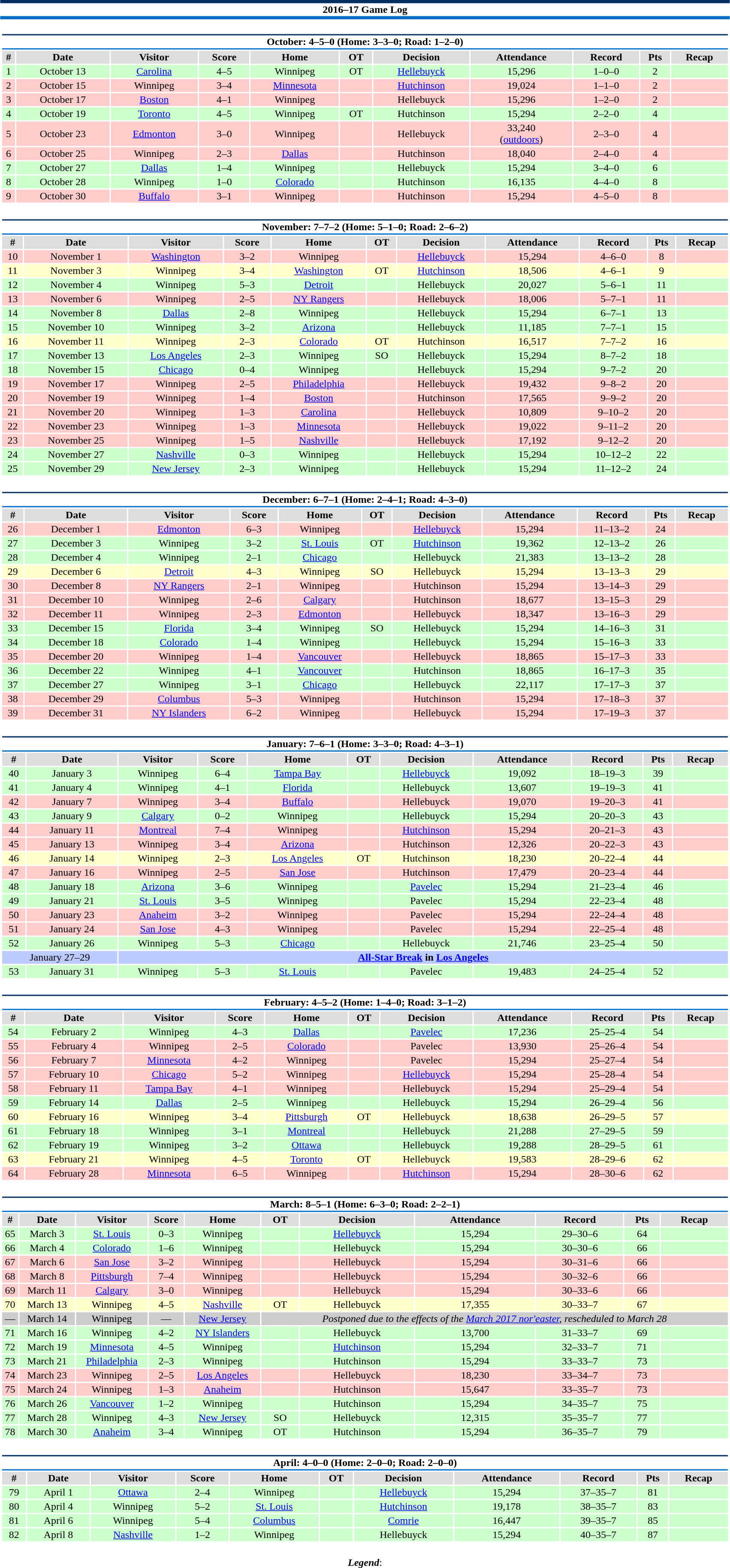<table class="toccolours" style="width:90%; clear:both; margin:1.5em auto; text-align:center;">
<tr>
<th colspan="12" style="background:#FFFFFF; border-top:#002D62 5px solid; border-bottom:#006EC8 5px solid;">2016–17 Game Log</th>
</tr>
<tr>
<td colspan=12><br><table class="toccolours collapsible collapsed" style="width:100%;">
<tr>
<th colspan="12" style="background:#FFFFFF; border-top:#002D62 2px solid; border-bottom:#006EC8 2px solid;">October: 4–5–0 (Home: 3–3–0; Road: 1–2–0)</th>
</tr>
<tr style="background:#ddd;">
<th>#</th>
<th>Date</th>
<th>Visitor</th>
<th>Score</th>
<th>Home</th>
<th>OT</th>
<th>Decision</th>
<th>Attendance</th>
<th>Record</th>
<th>Pts</th>
<th>Recap</th>
</tr>
<tr style="background:#cfc;">
<td>1</td>
<td>October 13</td>
<td><a href='#'>Carolina</a></td>
<td>4–5</td>
<td>Winnipeg</td>
<td>OT</td>
<td><a href='#'>Hellebuyck</a></td>
<td>15,296</td>
<td>1–0–0</td>
<td>2</td>
<td></td>
</tr>
<tr style="background:#fcc;">
<td>2</td>
<td>October 15</td>
<td>Winnipeg</td>
<td>3–4</td>
<td><a href='#'>Minnesota</a></td>
<td></td>
<td><a href='#'>Hutchinson</a></td>
<td>19,024</td>
<td>1–1–0</td>
<td>2</td>
<td></td>
</tr>
<tr style="background:#fcc;">
<td>3</td>
<td>October 17</td>
<td><a href='#'>Boston</a></td>
<td>4–1</td>
<td>Winnipeg</td>
<td></td>
<td>Hellebuyck</td>
<td>15,296</td>
<td>1–2–0</td>
<td>2</td>
<td></td>
</tr>
<tr style="background:#cfc;">
<td>4</td>
<td>October 19</td>
<td><a href='#'>Toronto</a></td>
<td>4–5</td>
<td>Winnipeg</td>
<td>OT</td>
<td>Hutchinson</td>
<td>15,294</td>
<td>2–2–0</td>
<td>4</td>
<td></td>
</tr>
<tr style="background:#fcc;">
<td>5</td>
<td>October 23</td>
<td><a href='#'>Edmonton</a></td>
<td>3–0</td>
<td>Winnipeg</td>
<td></td>
<td>Hellebuyck</td>
<td>33,240<br>(<a href='#'>outdoors</a>)</td>
<td>2–3–0</td>
<td>4</td>
<td></td>
</tr>
<tr style="background:#fcc;">
<td>6</td>
<td>October 25</td>
<td>Winnipeg</td>
<td>2–3</td>
<td><a href='#'>Dallas</a></td>
<td></td>
<td>Hutchinson</td>
<td>18,040</td>
<td>2–4–0</td>
<td>4</td>
<td></td>
</tr>
<tr style="background:#cfc;">
<td>7</td>
<td>October 27</td>
<td><a href='#'>Dallas</a></td>
<td>1–4</td>
<td>Winnipeg</td>
<td></td>
<td>Hellebuyck</td>
<td>15,294</td>
<td>3–4–0</td>
<td>6</td>
<td></td>
</tr>
<tr style="background:#cfc;">
<td>8</td>
<td>October 28</td>
<td>Winnipeg</td>
<td>1–0</td>
<td><a href='#'>Colorado</a></td>
<td></td>
<td>Hutchinson</td>
<td>16,135</td>
<td>4–4–0</td>
<td>8</td>
<td></td>
</tr>
<tr style="background:#fcc;">
<td>9</td>
<td>October 30</td>
<td><a href='#'>Buffalo</a></td>
<td>3–1</td>
<td>Winnipeg</td>
<td></td>
<td>Hutchinson</td>
<td>15,294</td>
<td>4–5–0</td>
<td>8</td>
<td></td>
</tr>
</table>
</td>
</tr>
<tr>
<td colspan=12><br><table class="toccolours collapsible collapsed" style="width:100%;">
<tr>
<th colspan="12" style="background:#FFFFFF; border-top:#002D62 2px solid; border-bottom:#006EC8 2px solid;">November: 7–7–2 (Home: 5–1–0; Road: 2–6–2)</th>
</tr>
<tr style="background:#ddd;">
<th>#</th>
<th>Date</th>
<th>Visitor</th>
<th>Score</th>
<th>Home</th>
<th>OT</th>
<th>Decision</th>
<th>Attendance</th>
<th>Record</th>
<th>Pts</th>
<th>Recap</th>
</tr>
<tr style="background:#fcc;">
<td>10</td>
<td>November 1</td>
<td><a href='#'>Washington</a></td>
<td>3–2</td>
<td>Winnipeg</td>
<td></td>
<td><a href='#'>Hellebuyck</a></td>
<td>15,294</td>
<td>4–6–0</td>
<td>8</td>
<td></td>
</tr>
<tr style="background:#ffc;">
<td>11</td>
<td>November 3</td>
<td>Winnipeg</td>
<td>3–4</td>
<td><a href='#'>Washington</a></td>
<td>OT</td>
<td><a href='#'>Hutchinson</a></td>
<td>18,506</td>
<td>4–6–1</td>
<td>9</td>
<td></td>
</tr>
<tr style="background:#cfc;">
<td>12</td>
<td>November 4</td>
<td>Winnipeg</td>
<td>5–3</td>
<td><a href='#'>Detroit</a></td>
<td></td>
<td>Hellebuyck</td>
<td>20,027</td>
<td>5–6–1</td>
<td>11</td>
<td></td>
</tr>
<tr style="background:#fcc;">
<td>13</td>
<td>November 6</td>
<td>Winnipeg</td>
<td>2–5</td>
<td><a href='#'>NY Rangers</a></td>
<td></td>
<td>Hellebuyck</td>
<td>18,006</td>
<td>5–7–1</td>
<td>11</td>
<td></td>
</tr>
<tr style="background:#cfc;">
<td>14</td>
<td>November 8</td>
<td><a href='#'>Dallas</a></td>
<td>2–8</td>
<td>Winnipeg</td>
<td></td>
<td>Hellebuyck</td>
<td>15,294</td>
<td>6–7–1</td>
<td>13</td>
<td></td>
</tr>
<tr style="background:#cfc;">
<td>15</td>
<td>November 10</td>
<td>Winnipeg</td>
<td>3–2</td>
<td><a href='#'>Arizona</a></td>
<td></td>
<td>Hellebuyck</td>
<td>11,185</td>
<td>7–7–1</td>
<td>15</td>
<td></td>
</tr>
<tr style="background:#ffc;">
<td>16</td>
<td>November 11</td>
<td>Winnipeg</td>
<td>2–3</td>
<td><a href='#'>Colorado</a></td>
<td>OT</td>
<td>Hutchinson</td>
<td>16,517</td>
<td>7–7–2</td>
<td>16</td>
<td></td>
</tr>
<tr style="background:#cfc;">
<td>17</td>
<td>November 13</td>
<td><a href='#'>Los Angeles</a></td>
<td>2–3</td>
<td>Winnipeg</td>
<td>SO</td>
<td>Hellebuyck</td>
<td>15,294</td>
<td>8–7–2</td>
<td>18</td>
<td></td>
</tr>
<tr style="background:#cfc;">
<td>18</td>
<td>November 15</td>
<td><a href='#'>Chicago</a></td>
<td>0–4</td>
<td>Winnipeg</td>
<td></td>
<td>Hellebuyck</td>
<td>15,294</td>
<td>9–7–2</td>
<td>20</td>
<td></td>
</tr>
<tr style="background:#fcc;">
<td>19</td>
<td>November 17</td>
<td>Winnipeg</td>
<td>2–5</td>
<td><a href='#'>Philadelphia</a></td>
<td></td>
<td>Hellebuyck</td>
<td>19,432</td>
<td>9–8–2</td>
<td>20</td>
<td></td>
</tr>
<tr style="background:#fcc;">
<td>20</td>
<td>November 19</td>
<td>Winnipeg</td>
<td>1–4</td>
<td><a href='#'>Boston</a></td>
<td></td>
<td>Hutchinson</td>
<td>17,565</td>
<td>9–9–2</td>
<td>20</td>
<td></td>
</tr>
<tr style="background:#fcc;">
<td>21</td>
<td>November 20</td>
<td>Winnipeg</td>
<td>1–3</td>
<td><a href='#'>Carolina</a></td>
<td></td>
<td>Hellebuyck</td>
<td>10,809</td>
<td>9–10–2</td>
<td>20</td>
<td></td>
</tr>
<tr style="background:#fcc;">
<td>22</td>
<td>November 23</td>
<td>Winnipeg</td>
<td>1–3</td>
<td><a href='#'>Minnesota</a></td>
<td></td>
<td>Hellebuyck</td>
<td>19,022</td>
<td>9–11–2</td>
<td>20</td>
<td></td>
</tr>
<tr style="background:#fcc;">
<td>23</td>
<td>November 25</td>
<td>Winnipeg</td>
<td>1–5</td>
<td><a href='#'>Nashville</a></td>
<td></td>
<td>Hellebuyck</td>
<td>17,192</td>
<td>9–12–2</td>
<td>20</td>
<td></td>
</tr>
<tr style="background:#cfc;">
<td>24</td>
<td>November 27</td>
<td><a href='#'>Nashville</a></td>
<td>0–3</td>
<td>Winnipeg</td>
<td></td>
<td>Hellebuyck</td>
<td>15,294</td>
<td>10–12–2</td>
<td>22</td>
<td></td>
</tr>
<tr style="background:#cfc;">
<td>25</td>
<td>November 29</td>
<td><a href='#'>New Jersey</a></td>
<td>2–3</td>
<td>Winnipeg</td>
<td></td>
<td>Hellebuyck</td>
<td>15,294</td>
<td>11–12–2</td>
<td>24</td>
<td></td>
</tr>
</table>
</td>
</tr>
<tr>
<td colspan=12><br><table class="toccolours collapsible collapsed" style="width:100%;">
<tr>
<th colspan="12" style="background:#FFFFFF; border-top:#002D62 2px solid; border-bottom:#006EC8 2px solid;">December: 6–7–1 (Home: 2–4–1; Road: 4–3–0)</th>
</tr>
<tr style="background:#ddd;">
<th>#</th>
<th>Date</th>
<th>Visitor</th>
<th>Score</th>
<th>Home</th>
<th>OT</th>
<th>Decision</th>
<th>Attendance</th>
<th>Record</th>
<th>Pts</th>
<th>Recap</th>
</tr>
<tr style="background:#fcc;">
<td>26</td>
<td>December 1</td>
<td><a href='#'>Edmonton</a></td>
<td>6–3</td>
<td>Winnipeg</td>
<td></td>
<td><a href='#'>Hellebuyck</a></td>
<td>15,294</td>
<td>11–13–2</td>
<td>24</td>
<td></td>
</tr>
<tr style="background:#cfc;">
<td>27</td>
<td>December 3</td>
<td>Winnipeg</td>
<td>3–2</td>
<td><a href='#'>St. Louis</a></td>
<td>OT</td>
<td><a href='#'>Hutchinson</a></td>
<td>19,362</td>
<td>12–13–2</td>
<td>26</td>
<td></td>
</tr>
<tr style="background:#cfc;">
<td>28</td>
<td>December 4</td>
<td>Winnipeg</td>
<td>2–1</td>
<td><a href='#'>Chicago</a></td>
<td></td>
<td>Hellebuyck</td>
<td>21,383</td>
<td>13–13–2</td>
<td>28</td>
<td></td>
</tr>
<tr style="background:#ffc;">
<td>29</td>
<td>December 6</td>
<td><a href='#'>Detroit</a></td>
<td>4–3</td>
<td>Winnipeg</td>
<td>SO</td>
<td>Hellebuyck</td>
<td>15,294</td>
<td>13–13–3</td>
<td>29</td>
<td></td>
</tr>
<tr style="background:#fcc;">
<td>30</td>
<td>December 8</td>
<td><a href='#'>NY Rangers</a></td>
<td>2–1</td>
<td>Winnipeg</td>
<td></td>
<td>Hutchinson</td>
<td>15,294</td>
<td>13–14–3</td>
<td>29</td>
<td></td>
</tr>
<tr style="background:#fcc;">
<td>31</td>
<td>December 10</td>
<td>Winnipeg</td>
<td>2–6</td>
<td><a href='#'>Calgary</a></td>
<td></td>
<td>Hutchinson</td>
<td>18,677</td>
<td>13–15–3</td>
<td>29</td>
<td></td>
</tr>
<tr style="background:#fcc;">
<td>32</td>
<td>December 11</td>
<td>Winnipeg</td>
<td>2–3</td>
<td><a href='#'>Edmonton</a></td>
<td></td>
<td>Hellebuyck</td>
<td>18,347</td>
<td>13–16–3</td>
<td>29</td>
<td></td>
</tr>
<tr style="background:#cfc;">
<td>33</td>
<td>December 15</td>
<td><a href='#'>Florida</a></td>
<td>3–4</td>
<td>Winnipeg</td>
<td>SO</td>
<td>Hellebuyck</td>
<td>15,294</td>
<td>14–16–3</td>
<td>31</td>
<td></td>
</tr>
<tr style="background:#cfc;">
<td>34</td>
<td>December 18</td>
<td><a href='#'>Colorado</a></td>
<td>1–4</td>
<td>Winnipeg</td>
<td></td>
<td>Hellebuyck</td>
<td>15,294</td>
<td>15–16–3</td>
<td>33</td>
<td></td>
</tr>
<tr style="background:#fcc;">
<td>35</td>
<td>December 20</td>
<td>Winnipeg</td>
<td>1–4</td>
<td><a href='#'>Vancouver</a></td>
<td></td>
<td>Hellebuyck</td>
<td>18,865</td>
<td>15–17–3</td>
<td>33</td>
<td></td>
</tr>
<tr style="background:#cfc;">
<td>36</td>
<td>December 22</td>
<td>Winnipeg</td>
<td>4–1</td>
<td><a href='#'>Vancouver</a></td>
<td></td>
<td>Hutchinson</td>
<td>18,865</td>
<td>16–17–3</td>
<td>35</td>
<td></td>
</tr>
<tr style="background:#cfc;">
<td>37</td>
<td>December 27</td>
<td>Winnipeg</td>
<td>3–1</td>
<td><a href='#'>Chicago</a></td>
<td></td>
<td>Hellebuyck</td>
<td>22,117</td>
<td>17–17–3</td>
<td>37</td>
<td></td>
</tr>
<tr style="background:#fcc;">
<td>38</td>
<td>December 29</td>
<td><a href='#'>Columbus</a></td>
<td>5–3</td>
<td>Winnipeg</td>
<td></td>
<td>Hutchinson</td>
<td>15,294</td>
<td>17–18–3</td>
<td>37</td>
<td></td>
</tr>
<tr style="background:#fcc;">
<td>39</td>
<td>December 31</td>
<td><a href='#'>NY Islanders</a></td>
<td>6–2</td>
<td>Winnipeg</td>
<td></td>
<td>Hellebuyck</td>
<td>15,294</td>
<td>17–19–3</td>
<td>37</td>
<td></td>
</tr>
</table>
</td>
</tr>
<tr>
<td colspan=12><br><table class="toccolours collapsible collapsed" style="width:100%;">
<tr>
<th colspan="12" style="background:#FFFFFF; border-top:#002D62 2px solid; border-bottom:#006EC8 2px solid;">January: 7–6–1 (Home: 3–3–0; Road: 4–3–1)</th>
</tr>
<tr style="background:#ddd;">
<th>#</th>
<th>Date</th>
<th>Visitor</th>
<th>Score</th>
<th>Home</th>
<th>OT</th>
<th>Decision</th>
<th>Attendance</th>
<th>Record</th>
<th>Pts</th>
<th>Recap</th>
</tr>
<tr style="background:#cfc;">
<td>40</td>
<td>January 3</td>
<td>Winnipeg</td>
<td>6–4</td>
<td><a href='#'>Tampa Bay</a></td>
<td></td>
<td><a href='#'>Hellebuyck</a></td>
<td>19,092</td>
<td>18–19–3</td>
<td>39</td>
<td></td>
</tr>
<tr style="background:#cfc;">
<td>41</td>
<td>January 4</td>
<td>Winnipeg</td>
<td>4–1</td>
<td><a href='#'>Florida</a></td>
<td></td>
<td>Hellebuyck</td>
<td>13,607</td>
<td>19–19–3</td>
<td>41</td>
<td></td>
</tr>
<tr style="background:#fcc;">
<td>42</td>
<td>January 7</td>
<td>Winnipeg</td>
<td>3–4</td>
<td><a href='#'>Buffalo</a></td>
<td></td>
<td>Hellebuyck</td>
<td>19,070</td>
<td>19–20–3</td>
<td>41</td>
<td></td>
</tr>
<tr style="background:#cfc;">
<td>43</td>
<td>January 9</td>
<td><a href='#'>Calgary</a></td>
<td>0–2</td>
<td>Winnipeg</td>
<td></td>
<td>Hellebuyck</td>
<td>15,294</td>
<td>20–20–3</td>
<td>43</td>
<td></td>
</tr>
<tr style="background:#fcc;">
<td>44</td>
<td>January 11</td>
<td><a href='#'>Montreal</a></td>
<td>7–4</td>
<td>Winnipeg</td>
<td></td>
<td><a href='#'>Hutchinson</a></td>
<td>15,294</td>
<td>20–21–3</td>
<td>43</td>
<td></td>
</tr>
<tr style="background:#fcc;">
<td>45</td>
<td>January 13</td>
<td>Winnipeg</td>
<td>3–4</td>
<td><a href='#'>Arizona</a></td>
<td></td>
<td>Hutchinson</td>
<td>12,326</td>
<td>20–22–3</td>
<td>43</td>
<td></td>
</tr>
<tr style="background:#ffc;">
<td>46</td>
<td>January 14</td>
<td>Winnipeg</td>
<td>2–3</td>
<td><a href='#'>Los Angeles</a></td>
<td>OT</td>
<td>Hutchinson</td>
<td>18,230</td>
<td>20–22–4</td>
<td>44</td>
<td></td>
</tr>
<tr style="background:#fcc;">
<td>47</td>
<td>January 16</td>
<td>Winnipeg</td>
<td>2–5</td>
<td><a href='#'>San Jose</a></td>
<td></td>
<td>Hutchinson</td>
<td>17,479</td>
<td>20–23–4</td>
<td>44</td>
<td></td>
</tr>
<tr style="background:#cfc;">
<td>48</td>
<td>January 18</td>
<td><a href='#'>Arizona</a></td>
<td>3–6</td>
<td>Winnipeg</td>
<td></td>
<td><a href='#'>Pavelec</a></td>
<td>15,294</td>
<td>21–23–4</td>
<td>46</td>
<td></td>
</tr>
<tr style="background:#cfc;">
<td>49</td>
<td>January 21</td>
<td><a href='#'>St. Louis</a></td>
<td>3–5</td>
<td>Winnipeg</td>
<td></td>
<td>Pavelec</td>
<td>15,294</td>
<td>22–23–4</td>
<td>48</td>
<td></td>
</tr>
<tr style="background:#fcc;">
<td>50</td>
<td>January 23</td>
<td><a href='#'>Anaheim</a></td>
<td>3–2</td>
<td>Winnipeg</td>
<td></td>
<td>Pavelec</td>
<td>15,294</td>
<td>22–24–4</td>
<td>48</td>
<td></td>
</tr>
<tr style="background:#fcc;">
<td>51</td>
<td>January 24</td>
<td><a href='#'>San Jose</a></td>
<td>4–3</td>
<td>Winnipeg</td>
<td></td>
<td>Pavelec</td>
<td>15,294</td>
<td>22–25–4</td>
<td>48</td>
<td></td>
</tr>
<tr style="background:#cfc;">
<td>52</td>
<td>January 26</td>
<td>Winnipeg</td>
<td>5–3</td>
<td><a href='#'>Chicago</a></td>
<td></td>
<td>Hellebuyck</td>
<td>21,746</td>
<td>23–25–4</td>
<td>50</td>
<td></td>
</tr>
<tr style="background:#bbcaff;">
<td colspan="2">January 27–29</td>
<td colspan="10"><strong><a href='#'>All-Star Break</a> in <a href='#'>Los Angeles</a></strong></td>
</tr>
<tr style="background:#cfc;">
<td>53</td>
<td>January 31</td>
<td>Winnipeg</td>
<td>5–3</td>
<td><a href='#'>St. Louis</a></td>
<td></td>
<td>Pavelec</td>
<td>19,483</td>
<td>24–25–4</td>
<td>52</td>
<td></td>
</tr>
</table>
</td>
</tr>
<tr>
<td colspan=12><br><table class="toccolours collapsible collapsed" style="width:100%;">
<tr>
<th colspan="12" style="background:#FFFFFF; border-top:#002D62 2px solid; border-bottom:#006EC8 2px solid;">February: 4–5–2 (Home: 1–4–0; Road: 3–1–2)</th>
</tr>
<tr style="background:#ddd;">
<th>#</th>
<th>Date</th>
<th>Visitor</th>
<th>Score</th>
<th>Home</th>
<th>OT</th>
<th>Decision</th>
<th>Attendance</th>
<th>Record</th>
<th>Pts</th>
<th>Recap</th>
</tr>
<tr style="background:#cfc;">
<td>54</td>
<td>February 2</td>
<td>Winnipeg</td>
<td>4–3</td>
<td><a href='#'>Dallas</a></td>
<td></td>
<td><a href='#'>Pavelec</a></td>
<td>17,236</td>
<td>25–25–4</td>
<td>54</td>
<td></td>
</tr>
<tr style="background:#fcc;">
<td>55</td>
<td>February 4</td>
<td>Winnipeg</td>
<td>2–5</td>
<td><a href='#'>Colorado</a></td>
<td></td>
<td>Pavelec</td>
<td>13,930</td>
<td>25–26–4</td>
<td>54</td>
<td></td>
</tr>
<tr style="background:#fcc;">
<td>56</td>
<td>February 7</td>
<td><a href='#'>Minnesota</a></td>
<td>4–2</td>
<td>Winnipeg</td>
<td></td>
<td>Pavelec</td>
<td>15,294</td>
<td>25–27–4</td>
<td>54</td>
<td></td>
</tr>
<tr style="background:#fcc;">
<td>57</td>
<td>February 10</td>
<td><a href='#'>Chicago</a></td>
<td>5–2</td>
<td>Winnipeg</td>
<td></td>
<td><a href='#'>Hellebuyck</a></td>
<td>15,294</td>
<td>25–28–4</td>
<td>54</td>
<td></td>
</tr>
<tr style="background:#fcc;">
<td>58</td>
<td>February 11</td>
<td><a href='#'>Tampa Bay</a></td>
<td>4–1</td>
<td>Winnipeg</td>
<td></td>
<td>Hellebuyck</td>
<td>15,294</td>
<td>25–29–4</td>
<td>54</td>
<td></td>
</tr>
<tr style="background:#cfc;">
<td>59</td>
<td>February 14</td>
<td><a href='#'>Dallas</a></td>
<td>2–5</td>
<td>Winnipeg</td>
<td></td>
<td>Hellebuyck</td>
<td>15,294</td>
<td>26–29–4</td>
<td>56</td>
<td></td>
</tr>
<tr style="background:#ffc;">
<td>60</td>
<td>February 16</td>
<td>Winnipeg</td>
<td>3–4</td>
<td><a href='#'>Pittsburgh</a></td>
<td>OT</td>
<td>Hellebuyck</td>
<td>18,638</td>
<td>26–29–5</td>
<td>57</td>
<td></td>
</tr>
<tr style="background:#cfc;">
<td>61</td>
<td>February 18</td>
<td>Winnipeg</td>
<td>3–1</td>
<td><a href='#'>Montreal</a></td>
<td></td>
<td>Hellebuyck</td>
<td>21,288</td>
<td>27–29–5</td>
<td>59</td>
<td></td>
</tr>
<tr style="background:#cfc;">
<td>62</td>
<td>February 19</td>
<td>Winnipeg</td>
<td>3–2</td>
<td><a href='#'>Ottawa</a></td>
<td></td>
<td>Hellebuyck</td>
<td>19,288</td>
<td>28–29–5</td>
<td>61</td>
<td></td>
</tr>
<tr style="background:#ffc;">
<td>63</td>
<td>February 21</td>
<td>Winnipeg</td>
<td>4–5</td>
<td><a href='#'>Toronto</a></td>
<td>OT</td>
<td>Hellebuyck</td>
<td>19,583</td>
<td>28–29–6</td>
<td>62</td>
<td></td>
</tr>
<tr style="background:#fcc;">
<td>64</td>
<td>February 28</td>
<td><a href='#'>Minnesota</a></td>
<td>6–5</td>
<td>Winnipeg</td>
<td></td>
<td><a href='#'>Hutchinson</a></td>
<td>15,294</td>
<td>28–30–6</td>
<td>62</td>
<td></td>
</tr>
</table>
</td>
</tr>
<tr>
<td colspan=12><br><table class="toccolours collapsible collapsed" style="width:100%;">
<tr>
<th colspan="12" style="background:#FFFFFF; border-top:#002D62 2px solid; border-bottom:#006EC8 2px solid;">March: 8–5–1 (Home: 6–3–0; Road: 2–2–1)</th>
</tr>
<tr style="background:#ddd;">
<th>#</th>
<th>Date</th>
<th>Visitor</th>
<th>Score</th>
<th>Home</th>
<th>OT</th>
<th>Decision</th>
<th>Attendance</th>
<th>Record</th>
<th>Pts</th>
<th>Recap</th>
</tr>
<tr style="background:#cfc;">
<td>65</td>
<td>March 3</td>
<td><a href='#'>St. Louis</a></td>
<td>0–3</td>
<td>Winnipeg</td>
<td></td>
<td><a href='#'>Hellebuyck</a></td>
<td>15,294</td>
<td>29–30–6</td>
<td>64</td>
<td></td>
</tr>
<tr style="background:#cfc;">
<td>66</td>
<td>March 4</td>
<td><a href='#'>Colorado</a></td>
<td>1–6</td>
<td>Winnipeg</td>
<td></td>
<td>Hellebuyck</td>
<td>15,294</td>
<td>30–30–6</td>
<td>66</td>
<td></td>
</tr>
<tr style="background:#fcc;">
<td>67</td>
<td>March 6</td>
<td><a href='#'>San Jose</a></td>
<td>3–2</td>
<td>Winnipeg</td>
<td></td>
<td>Hellebuyck</td>
<td>15,294</td>
<td>30–31–6</td>
<td>66</td>
<td></td>
</tr>
<tr style="background:#fcc;">
<td>68</td>
<td>March 8</td>
<td><a href='#'>Pittsburgh</a></td>
<td>7–4</td>
<td>Winnipeg</td>
<td></td>
<td>Hellebuyck</td>
<td>15,294</td>
<td>30–32–6</td>
<td>66</td>
<td></td>
</tr>
<tr style="background:#fcc;">
<td>69</td>
<td>March 11</td>
<td><a href='#'>Calgary</a></td>
<td>3–0</td>
<td>Winnipeg</td>
<td></td>
<td>Hellebuyck</td>
<td>15,294</td>
<td>30–33–6</td>
<td>66</td>
<td></td>
</tr>
<tr style="background:#ffc;">
<td>70</td>
<td>March 13</td>
<td>Winnipeg</td>
<td>4–5</td>
<td><a href='#'>Nashville</a></td>
<td>OT</td>
<td>Hellebuyck</td>
<td>17,355</td>
<td>30–33–7</td>
<td>67</td>
<td></td>
</tr>
<tr style="background:#ccc;">
<td>—</td>
<td>March 14</td>
<td>Winnipeg</td>
<td>—</td>
<td><a href='#'>New Jersey</a></td>
<td colspan="6"><em>Postponed due to the effects of the <a href='#'>March 2017 nor'easter</a>, rescheduled to March 28</em></td>
</tr>
<tr style="background:#cfc;">
<td>71</td>
<td>March 16</td>
<td>Winnipeg</td>
<td>4–2</td>
<td><a href='#'>NY Islanders</a></td>
<td></td>
<td>Hellebuyck</td>
<td>13,700</td>
<td>31–33–7</td>
<td>69</td>
<td></td>
</tr>
<tr style="background:#cfc;">
<td>72</td>
<td>March 19</td>
<td><a href='#'>Minnesota</a></td>
<td>4–5</td>
<td>Winnipeg</td>
<td></td>
<td><a href='#'>Hutchinson</a></td>
<td>15,294</td>
<td>32–33–7</td>
<td>71</td>
<td></td>
</tr>
<tr style="background:#cfc;">
<td>73</td>
<td>March 21</td>
<td><a href='#'>Philadelphia</a></td>
<td>2–3</td>
<td>Winnipeg</td>
<td></td>
<td>Hutchinson</td>
<td>15,294</td>
<td>33–33–7</td>
<td>73</td>
<td></td>
</tr>
<tr style="background:#fcc;">
<td>74</td>
<td>March 23</td>
<td>Winnipeg</td>
<td>2–5</td>
<td><a href='#'>Los Angeles</a></td>
<td></td>
<td>Hellebuyck</td>
<td>18,230</td>
<td>33–34–7</td>
<td>73</td>
<td></td>
</tr>
<tr style="background:#fcc;">
<td>75</td>
<td>March 24</td>
<td>Winnipeg</td>
<td>1–3</td>
<td><a href='#'>Anaheim</a></td>
<td></td>
<td>Hutchinson</td>
<td>15,647</td>
<td>33–35–7</td>
<td>73</td>
<td></td>
</tr>
<tr style="background:#cfc;">
<td>76</td>
<td>March 26</td>
<td><a href='#'>Vancouver</a></td>
<td>1–2</td>
<td>Winnipeg</td>
<td></td>
<td>Hutchinson</td>
<td>15,294</td>
<td>34–35–7</td>
<td>75</td>
<td></td>
</tr>
<tr style="background:#cfc;">
<td>77</td>
<td>March 28</td>
<td>Winnipeg</td>
<td>4–3</td>
<td><a href='#'>New Jersey</a></td>
<td>SO</td>
<td>Hellebuyck</td>
<td>12,315</td>
<td>35–35–7</td>
<td>77</td>
<td></td>
</tr>
<tr style="background:#cfc;">
<td>78</td>
<td>March 30</td>
<td><a href='#'>Anaheim</a></td>
<td>3–4</td>
<td>Winnipeg</td>
<td>OT</td>
<td>Hutchinson</td>
<td>15,294</td>
<td>36–35–7</td>
<td>79</td>
<td></td>
</tr>
</table>
</td>
</tr>
<tr>
<td colspan=12><br><table class="toccolours collapsible collapsed" style="width:100%;">
<tr>
<th colspan="12" style="background:#FFFFFF; border-top:#002D62 2px solid; border-bottom:#006EC8 2px solid;">April: 4–0–0 (Home: 2–0–0; Road: 2–0–0)</th>
</tr>
<tr style="background:#ddd;">
<th>#</th>
<th>Date</th>
<th>Visitor</th>
<th>Score</th>
<th>Home</th>
<th>OT</th>
<th>Decision</th>
<th>Attendance</th>
<th>Record</th>
<th>Pts</th>
<th>Recap</th>
</tr>
<tr style="background:#cfc;">
<td>79</td>
<td>April 1</td>
<td><a href='#'>Ottawa</a></td>
<td>2–4</td>
<td>Winnipeg</td>
<td></td>
<td><a href='#'>Hellebuyck</a></td>
<td>15,294</td>
<td>37–35–7</td>
<td>81</td>
<td></td>
</tr>
<tr style="background:#cfc;">
<td>80</td>
<td>April 4</td>
<td>Winnipeg</td>
<td>5–2</td>
<td><a href='#'>St. Louis</a></td>
<td></td>
<td><a href='#'>Hutchinson</a></td>
<td>19,178</td>
<td>38–35–7</td>
<td>83</td>
<td></td>
</tr>
<tr style="background:#cfc;">
<td>81</td>
<td>April 6</td>
<td>Winnipeg</td>
<td>5–4</td>
<td><a href='#'>Columbus</a></td>
<td></td>
<td><a href='#'>Comrie</a></td>
<td>16,447</td>
<td>39–35–7</td>
<td>85</td>
<td></td>
</tr>
<tr style="background:#cfc;">
<td>82</td>
<td>April 8</td>
<td><a href='#'>Nashville</a></td>
<td>1–2</td>
<td>Winnipeg</td>
<td></td>
<td>Hellebuyck</td>
<td>15,294</td>
<td>40–35–7</td>
<td>87</td>
<td></td>
</tr>
</table>
</td>
</tr>
<tr>
<td colspan="11" style="text-align:center;"><br><strong><em>Legend</em></strong>:


</td>
</tr>
</table>
